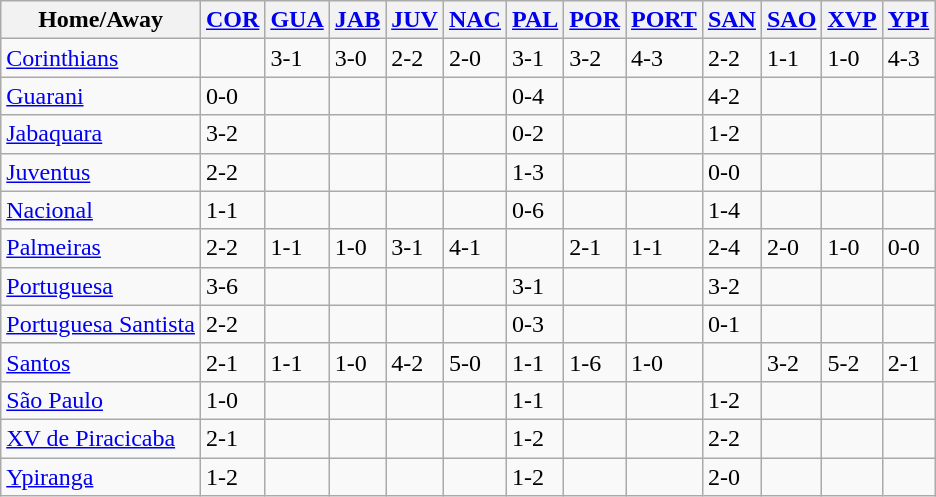<table class="wikitable">
<tr>
<th>Home/Away</th>
<th><a href='#'>COR</a></th>
<th><a href='#'>GUA</a></th>
<th><a href='#'>JAB</a></th>
<th><a href='#'>JUV</a></th>
<th><a href='#'>NAC</a></th>
<th><a href='#'>PAL</a></th>
<th><a href='#'>POR</a></th>
<th><a href='#'>PORT</a></th>
<th><a href='#'>SAN</a></th>
<th><a href='#'>SAO</a></th>
<th><a href='#'>XVP</a></th>
<th><a href='#'>YPI</a></th>
</tr>
<tr>
<td><a href='#'>Corinthians</a></td>
<td></td>
<td>3-1</td>
<td>3-0</td>
<td>2-2</td>
<td>2-0</td>
<td>3-1</td>
<td>3-2</td>
<td>4-3</td>
<td>2-2</td>
<td>1-1</td>
<td>1-0</td>
<td>4-3</td>
</tr>
<tr>
<td><a href='#'>Guarani</a></td>
<td>0-0</td>
<td></td>
<td></td>
<td></td>
<td></td>
<td>0-4</td>
<td></td>
<td></td>
<td>4-2</td>
<td></td>
<td></td>
<td></td>
</tr>
<tr>
<td><a href='#'>Jabaquara</a></td>
<td>3-2</td>
<td></td>
<td></td>
<td></td>
<td></td>
<td>0-2</td>
<td></td>
<td></td>
<td>1-2</td>
<td></td>
<td></td>
<td></td>
</tr>
<tr>
<td><a href='#'>Juventus</a></td>
<td>2-2</td>
<td></td>
<td></td>
<td></td>
<td></td>
<td>1-3</td>
<td></td>
<td></td>
<td>0-0</td>
<td></td>
<td></td>
<td></td>
</tr>
<tr>
<td><a href='#'>Nacional</a></td>
<td>1-1</td>
<td></td>
<td></td>
<td></td>
<td></td>
<td>0-6</td>
<td></td>
<td></td>
<td>1-4</td>
<td></td>
<td></td>
<td></td>
</tr>
<tr>
<td><a href='#'>Palmeiras</a></td>
<td>2-2</td>
<td>1-1</td>
<td>1-0</td>
<td>3-1</td>
<td>4-1</td>
<td></td>
<td>2-1</td>
<td>1-1</td>
<td>2-4</td>
<td>2-0</td>
<td>1-0</td>
<td>0-0</td>
</tr>
<tr>
<td><a href='#'>Portuguesa</a></td>
<td>3-6</td>
<td></td>
<td></td>
<td></td>
<td></td>
<td>3-1</td>
<td></td>
<td></td>
<td>3-2</td>
<td></td>
<td></td>
<td></td>
</tr>
<tr>
<td><a href='#'>Portuguesa Santista</a></td>
<td>2-2</td>
<td></td>
<td></td>
<td></td>
<td></td>
<td>0-3</td>
<td></td>
<td></td>
<td>0-1</td>
<td></td>
<td></td>
<td></td>
</tr>
<tr>
<td><a href='#'>Santos</a></td>
<td>2-1</td>
<td>1-1</td>
<td>1-0</td>
<td>4-2</td>
<td>5-0</td>
<td>1-1</td>
<td>1-6</td>
<td>1-0</td>
<td></td>
<td>3-2</td>
<td>5-2</td>
<td>2-1</td>
</tr>
<tr>
<td><a href='#'>São Paulo</a></td>
<td>1-0</td>
<td></td>
<td></td>
<td></td>
<td></td>
<td>1-1</td>
<td></td>
<td></td>
<td>1-2</td>
<td></td>
<td></td>
<td></td>
</tr>
<tr>
<td><a href='#'>XV de Piracicaba</a></td>
<td>2-1</td>
<td></td>
<td></td>
<td></td>
<td></td>
<td>1-2</td>
<td></td>
<td></td>
<td>2-2</td>
<td></td>
<td></td>
<td></td>
</tr>
<tr>
<td><a href='#'>Ypiranga</a></td>
<td>1-2</td>
<td></td>
<td></td>
<td></td>
<td></td>
<td>1-2</td>
<td></td>
<td></td>
<td>2-0</td>
<td></td>
<td></td>
<td></td>
</tr>
</table>
